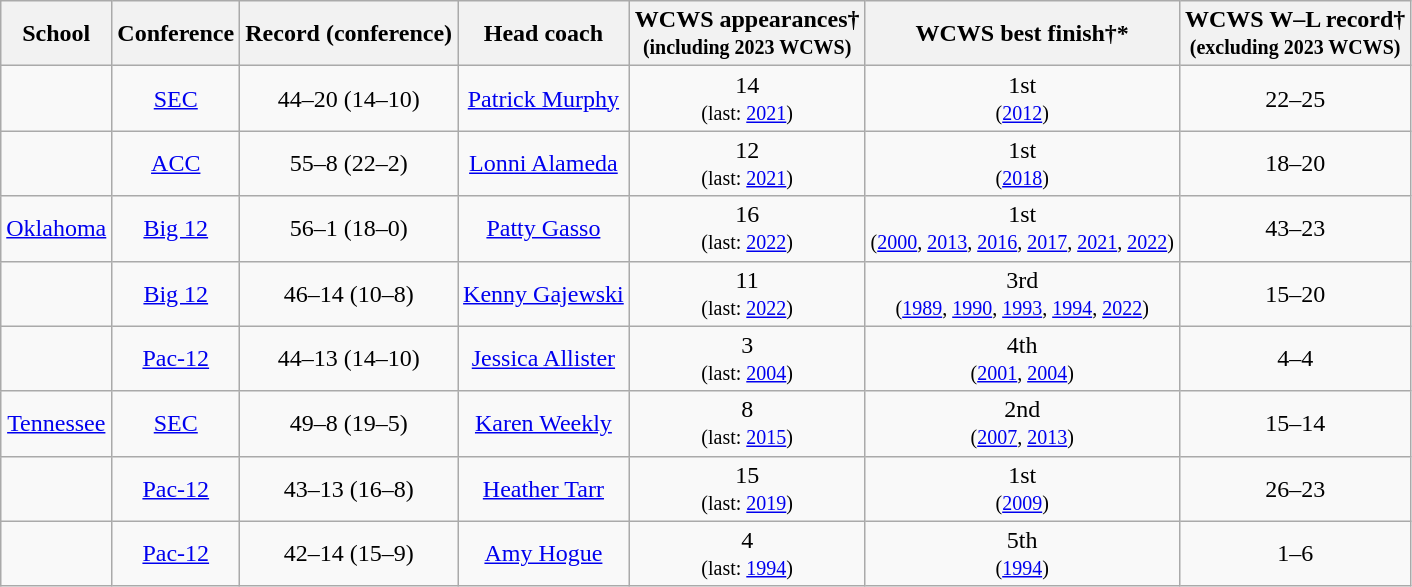<table class="wikitable">
<tr>
<th>School</th>
<th>Conference</th>
<th>Record (conference)</th>
<th>Head coach</th>
<th>WCWS appearances†<br><small> (including 2023 WCWS) </small></th>
<th>WCWS best finish†*</th>
<th>WCWS W–L record†<br><small> (excluding 2023 WCWS) </small></th>
</tr>
<tr align=center>
<td></td>
<td><a href='#'>SEC</a></td>
<td>44–20 (14–10)</td>
<td><a href='#'>Patrick Murphy</a></td>
<td>14 <br><small>(last: <a href='#'>2021</a>)</small></td>
<td>1st<br><small>(<a href='#'>2012</a>)</small></td>
<td>22–25</td>
</tr>
<tr align=center>
<td></td>
<td><a href='#'>ACC</a></td>
<td>55–8 (22–2)</td>
<td><a href='#'>Lonni Alameda</a></td>
<td>12<br><small>(last: <a href='#'>2021</a>)</small></td>
<td>1st<br><small>(<a href='#'>2018</a>)</small></td>
<td>18–20</td>
</tr>
<tr align=center>
<td><a href='#'>Oklahoma</a></td>
<td><a href='#'>Big 12</a></td>
<td>56–1 (18–0)</td>
<td><a href='#'>Patty Gasso</a></td>
<td>16<br><small>(last: <a href='#'>2022</a>)</small></td>
<td>1st<br><small>(<a href='#'>2000</a>, <a href='#'>2013</a>, <a href='#'>2016</a>, <a href='#'>2017</a>, <a href='#'>2021</a>, <a href='#'>2022</a>)</small></td>
<td>43–23</td>
</tr>
<tr align=center>
<td></td>
<td><a href='#'>Big 12</a></td>
<td>46–14 (10–8)</td>
<td><a href='#'>Kenny Gajewski</a></td>
<td>11<br><small>(last: <a href='#'>2022</a>)</small></td>
<td>3rd<br><small>(<a href='#'>1989</a>, <a href='#'>1990</a>, <a href='#'>1993</a>, <a href='#'>1994</a>, <a href='#'>2022</a>)</small></td>
<td>15–20</td>
</tr>
<tr align=center>
<td></td>
<td><a href='#'>Pac-12</a></td>
<td>44–13 (14–10)</td>
<td><a href='#'>Jessica Allister</a></td>
<td>3<br><small>(last: <a href='#'>2004</a>)</small></td>
<td>4th<br><small>(<a href='#'>2001</a>, <a href='#'>2004</a>)</small></td>
<td>4–4</td>
</tr>
<tr align=center>
<td><a href='#'>Tennessee</a></td>
<td><a href='#'>SEC</a></td>
<td>49–8 (19–5)</td>
<td><a href='#'>Karen Weekly</a></td>
<td>8 <br><small>(last: <a href='#'>2015</a>)</small></td>
<td>2nd<br><small>(<a href='#'>2007</a>, <a href='#'>2013</a>)</small></td>
<td>15–14</td>
</tr>
<tr align=center>
<td></td>
<td><a href='#'>Pac-12</a></td>
<td>43–13 (16–8)</td>
<td><a href='#'>Heather Tarr</a></td>
<td>15<br><small>(last: <a href='#'>2019</a>)</small></td>
<td>1st<br><small>(<a href='#'>2009</a>)</small></td>
<td>26–23</td>
</tr>
<tr align=center>
<td></td>
<td><a href='#'>Pac-12</a></td>
<td>42–14 (15–9)</td>
<td><a href='#'>Amy Hogue</a></td>
<td>4<br><small>(last: <a href='#'>1994</a>)</small></td>
<td>5th<br><small>(<a href='#'>1994</a>)</small></td>
<td>1–6</td>
</tr>
</table>
